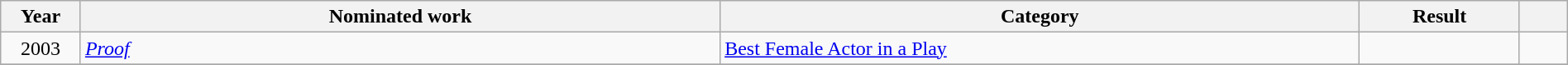<table class="wikitable" style="width:100%;">
<tr>
<th width=5%>Year</th>
<th style="width:40%;">Nominated work</th>
<th style="width:40%;">Category</th>
<th style="width:10%;">Result</th>
<th width=3%></th>
</tr>
<tr>
<td style="text-align:center;">2003</td>
<td><em><a href='#'>Proof</a></em></td>
<td><a href='#'>Best Female Actor in a Play</a></td>
<td></td>
<td style="text-align:center;"></td>
</tr>
<tr>
</tr>
</table>
